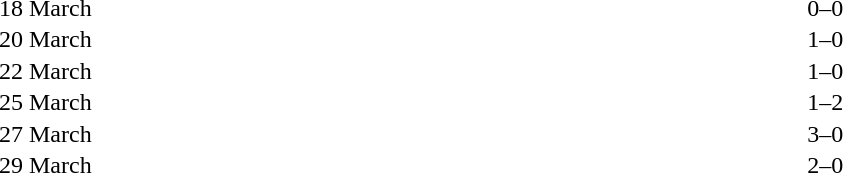<table cellspacing=1 width=70%>
<tr>
<th width=25%></th>
<th width=30%></th>
<th width=15%></th>
<th width=30%></th>
</tr>
<tr>
<td>18 March</td>
<td align=right></td>
<td align=center>0–0</td>
<td></td>
</tr>
<tr>
<td>20 March</td>
<td align=right></td>
<td align=center>1–0</td>
<td></td>
</tr>
<tr>
<td>22 March</td>
<td align=right></td>
<td align=center>1–0</td>
<td></td>
</tr>
<tr>
<td>25 March</td>
<td align=right></td>
<td align=center>1–2</td>
<td></td>
</tr>
<tr>
<td>27 March</td>
<td align=right></td>
<td align=center>3–0</td>
<td></td>
</tr>
<tr>
<td>29 March</td>
<td align=right></td>
<td align=center>2–0</td>
<td></td>
</tr>
</table>
